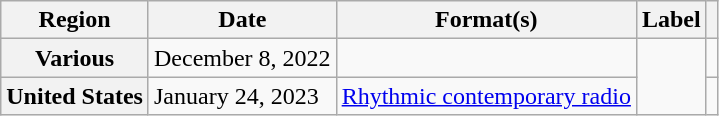<table class="wikitable plainrowheaders">
<tr>
<th scope="col">Region</th>
<th scope="col">Date</th>
<th scope="col">Format(s)</th>
<th scope="col">Label</th>
<th scope="col"></th>
</tr>
<tr>
<th scope="row">Various</th>
<td>December 8, 2022</td>
<td></td>
<td rowspan="2"></td>
<td align="center"></td>
</tr>
<tr>
<th scope="row" rowspan="2">United States</th>
<td>January 24, 2023</td>
<td><a href='#'>Rhythmic contemporary radio</a></td>
<td align="center"></td>
</tr>
</table>
